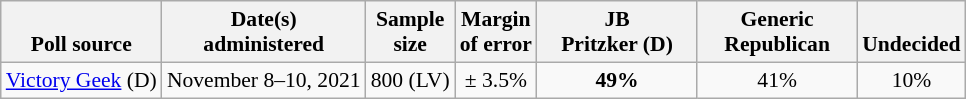<table class="wikitable" style="font-size:90%;text-align:center;">
<tr style="vertical-align:bottom">
<th>Poll source</th>
<th>Date(s)<br>administered</th>
<th>Sample<br>size</th>
<th>Margin<br>of error</th>
<th style="width:100px;">JB<br>Pritzker (D)</th>
<th style="width:100px;">Generic<br>Republican</th>
<th>Undecided</th>
</tr>
<tr>
<td style="text-align:left;"><a href='#'>Victory Geek</a> (D)</td>
<td>November 8–10, 2021</td>
<td>800 (LV)</td>
<td>± 3.5%</td>
<td><strong>49%</strong></td>
<td>41%</td>
<td>10%</td>
</tr>
</table>
